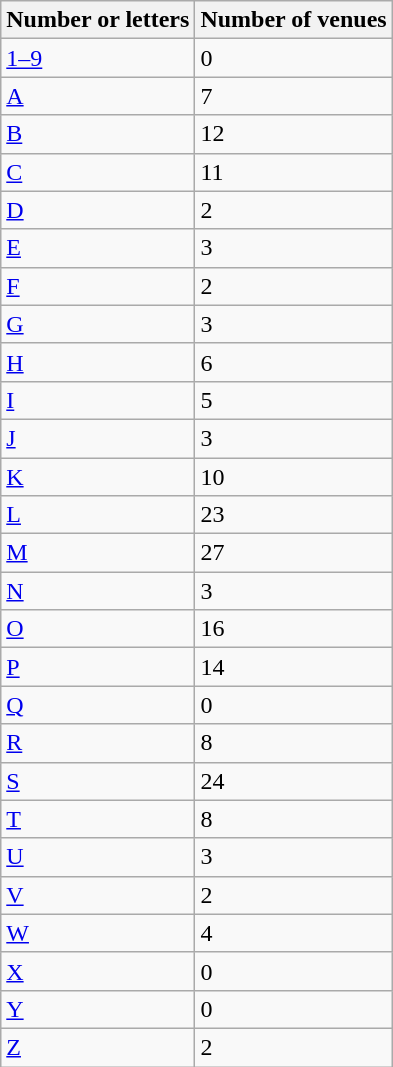<table class="wikitable">
<tr>
<th>Number or letters</th>
<th>Number of venues</th>
</tr>
<tr>
<td><a href='#'>1–9</a></td>
<td>0</td>
</tr>
<tr>
<td><a href='#'>A</a></td>
<td>7</td>
</tr>
<tr>
<td><a href='#'>B</a></td>
<td>12</td>
</tr>
<tr>
<td><a href='#'>C</a></td>
<td>11</td>
</tr>
<tr>
<td><a href='#'>D</a></td>
<td>2</td>
</tr>
<tr>
<td><a href='#'>E</a></td>
<td>3</td>
</tr>
<tr>
<td><a href='#'>F</a></td>
<td>2</td>
</tr>
<tr>
<td><a href='#'>G</a></td>
<td>3</td>
</tr>
<tr>
<td><a href='#'>H</a></td>
<td>6</td>
</tr>
<tr>
<td><a href='#'>I</a></td>
<td>5</td>
</tr>
<tr>
<td><a href='#'>J</a></td>
<td>3</td>
</tr>
<tr>
<td><a href='#'>K</a></td>
<td>10</td>
</tr>
<tr>
<td><a href='#'>L</a></td>
<td>23</td>
</tr>
<tr>
<td><a href='#'>M</a></td>
<td>27</td>
</tr>
<tr>
<td><a href='#'>N</a></td>
<td>3</td>
</tr>
<tr>
<td><a href='#'>O</a></td>
<td>16</td>
</tr>
<tr>
<td><a href='#'>P</a></td>
<td>14</td>
</tr>
<tr>
<td><a href='#'>Q</a></td>
<td>0</td>
</tr>
<tr>
<td><a href='#'>R</a></td>
<td>8</td>
</tr>
<tr>
<td><a href='#'>S</a></td>
<td>24</td>
</tr>
<tr>
<td><a href='#'>T</a></td>
<td>8</td>
</tr>
<tr>
<td><a href='#'>U</a></td>
<td>3</td>
</tr>
<tr>
<td><a href='#'>V</a></td>
<td>2</td>
</tr>
<tr>
<td><a href='#'>W</a></td>
<td>4</td>
</tr>
<tr>
<td><a href='#'>X</a></td>
<td>0</td>
</tr>
<tr>
<td><a href='#'>Y</a></td>
<td>0</td>
</tr>
<tr>
<td><a href='#'>Z</a></td>
<td>2</td>
</tr>
</table>
